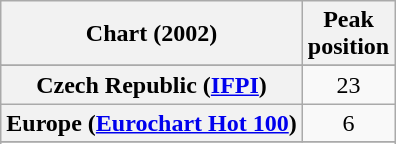<table class="wikitable sortable plainrowheaders" style="text-align:center">
<tr>
<th>Chart (2002)</th>
<th>Peak<br>position</th>
</tr>
<tr>
</tr>
<tr>
<th scope="row">Czech Republic (<a href='#'>IFPI</a>)</th>
<td>23</td>
</tr>
<tr>
<th scope="row">Europe (<a href='#'>Eurochart Hot 100</a>)</th>
<td>6</td>
</tr>
<tr>
</tr>
<tr>
</tr>
<tr>
</tr>
</table>
